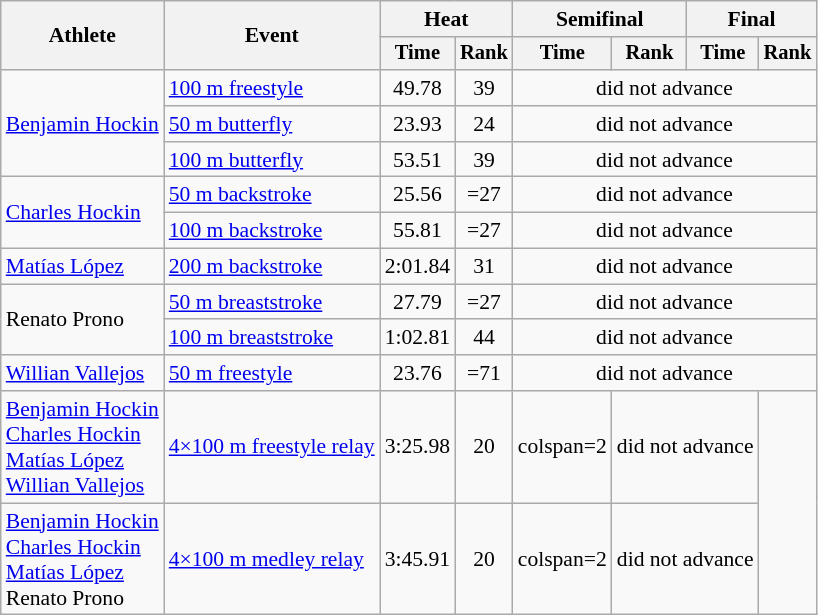<table class=wikitable style="font-size:90%">
<tr>
<th rowspan="2">Athlete</th>
<th rowspan="2">Event</th>
<th colspan="2">Heat</th>
<th colspan="2">Semifinal</th>
<th colspan="2">Final</th>
</tr>
<tr style="font-size:95%">
<th>Time</th>
<th>Rank</th>
<th>Time</th>
<th>Rank</th>
<th>Time</th>
<th>Rank</th>
</tr>
<tr align=center>
<td align=left rowspan=3><a href='#'>Benjamin Hockin</a></td>
<td align=left><a href='#'>100 m freestyle</a></td>
<td>49.78</td>
<td>39</td>
<td colspan=4>did not advance</td>
</tr>
<tr align=center>
<td align=left><a href='#'>50 m butterfly</a></td>
<td>23.93</td>
<td>24</td>
<td colspan=4>did not advance</td>
</tr>
<tr align=center>
<td align=left><a href='#'>100 m butterfly</a></td>
<td>53.51</td>
<td>39</td>
<td colspan=4>did not advance</td>
</tr>
<tr align=center>
<td align=left rowspan=2><a href='#'>Charles Hockin</a></td>
<td align=left><a href='#'>50 m backstroke</a></td>
<td>25.56</td>
<td>=27</td>
<td colspan=4>did not advance</td>
</tr>
<tr align=center>
<td align=left><a href='#'>100 m backstroke</a></td>
<td>55.81</td>
<td>=27</td>
<td colspan=4>did not advance</td>
</tr>
<tr align=center>
<td align=left><a href='#'>Matías López</a></td>
<td align=left><a href='#'>200 m backstroke</a></td>
<td>2:01.84</td>
<td>31</td>
<td colspan=4>did not advance</td>
</tr>
<tr align=center>
<td align=left rowspan=2>Renato Prono</td>
<td align=left><a href='#'>50 m breaststroke</a></td>
<td>27.79</td>
<td>=27</td>
<td colspan=4>did not advance</td>
</tr>
<tr align=center>
<td align=left><a href='#'>100 m breaststroke</a></td>
<td>1:02.81</td>
<td>44</td>
<td colspan=4>did not advance</td>
</tr>
<tr align=center>
<td align=left><a href='#'>Willian Vallejos</a></td>
<td align=left><a href='#'>50 m freestyle</a></td>
<td>23.76</td>
<td>=71</td>
<td colspan=4>did not advance</td>
</tr>
<tr align=center>
<td align=left><a href='#'>Benjamin Hockin</a><br><a href='#'>Charles Hockin</a><br><a href='#'>Matías López</a><br><a href='#'>Willian Vallejos</a></td>
<td align=left><a href='#'>4×100 m freestyle relay</a></td>
<td>3:25.98</td>
<td>20</td>
<td>colspan=2 </td>
<td colspan=2>did not advance</td>
</tr>
<tr align=center>
<td align=left><a href='#'>Benjamin Hockin</a><br><a href='#'>Charles Hockin</a><br><a href='#'>Matías López</a><br>Renato Prono</td>
<td align=left><a href='#'>4×100 m medley relay</a></td>
<td>3:45.91</td>
<td>20</td>
<td>colspan=2 </td>
<td colspan=2>did not advance</td>
</tr>
</table>
